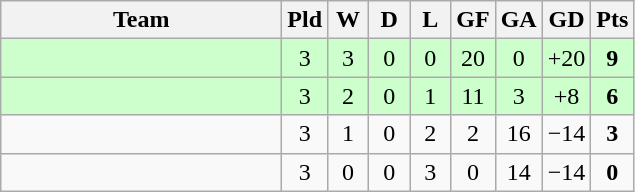<table class="wikitable" style="text-align:center;">
<tr>
<th width=180>Team</th>
<th width=20>Pld</th>
<th width=20>W</th>
<th width=20>D</th>
<th width=20>L</th>
<th width=20>GF</th>
<th width=20>GA</th>
<th width=20>GD</th>
<th width=20>Pts</th>
</tr>
<tr bgcolor=ccffcc>
<td align="left"></td>
<td>3</td>
<td>3</td>
<td>0</td>
<td>0</td>
<td>20</td>
<td>0</td>
<td>+20</td>
<td><strong>9</strong></td>
</tr>
<tr bgcolor=ccffcc>
<td align="left"></td>
<td>3</td>
<td>2</td>
<td>0</td>
<td>1</td>
<td>11</td>
<td>3</td>
<td>+8</td>
<td><strong>6</strong></td>
</tr>
<tr>
<td align="left"><em></em></td>
<td>3</td>
<td>1</td>
<td>0</td>
<td>2</td>
<td>2</td>
<td>16</td>
<td>−14</td>
<td><strong>3</strong></td>
</tr>
<tr>
<td align="left"></td>
<td>3</td>
<td>0</td>
<td>0</td>
<td>3</td>
<td>0</td>
<td>14</td>
<td>−14</td>
<td><strong>0</strong></td>
</tr>
</table>
